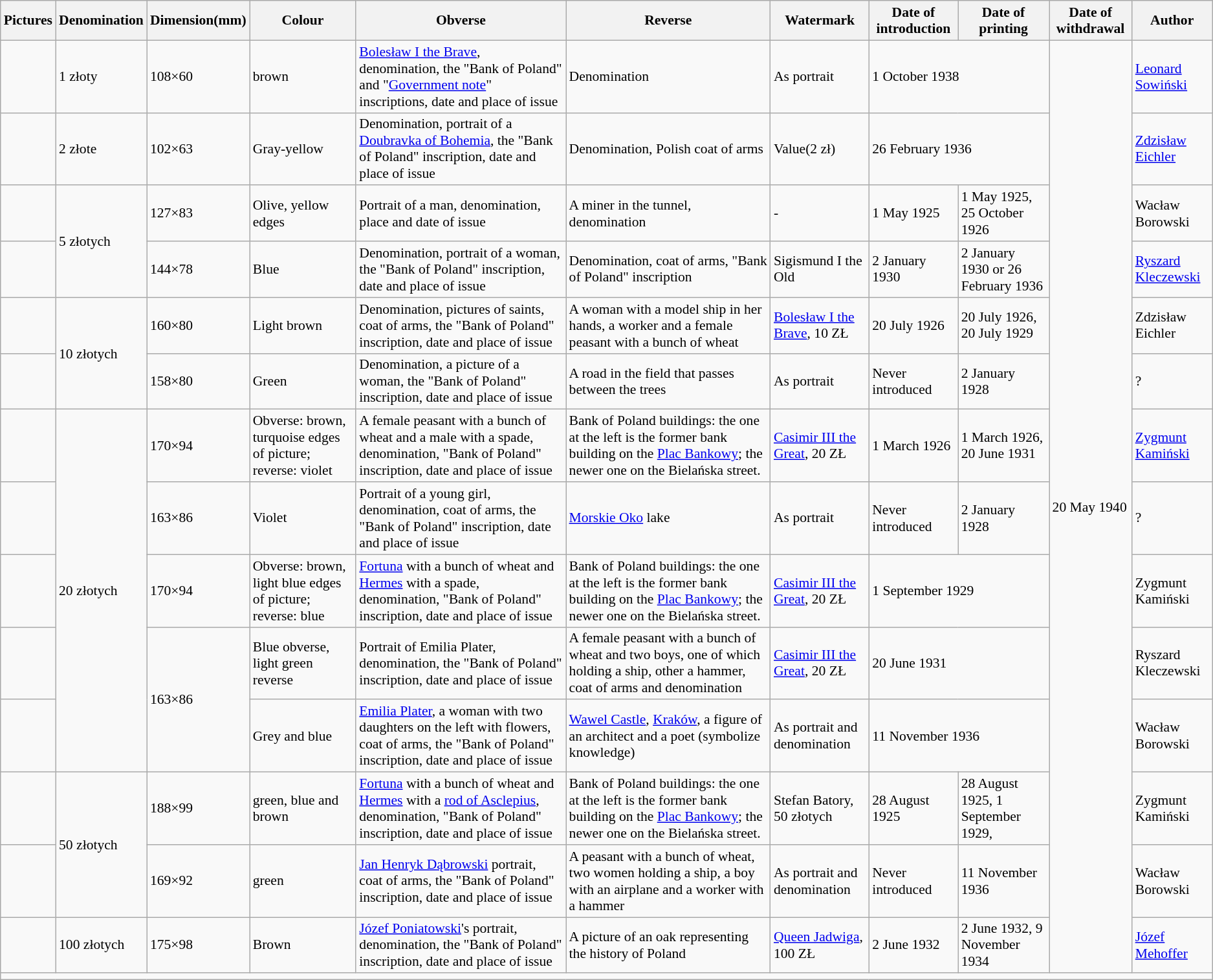<table class="wikitable" style="font-size: 90%">
<tr>
<th>Pictures</th>
<th>Denomination</th>
<th>Dimension(mm)</th>
<th>Colour</th>
<th>Obverse</th>
<th>Reverse</th>
<th>Watermark</th>
<th>Date of introduction</th>
<th>Date of printing</th>
<th>Date of withdrawal</th>
<th>Author</th>
</tr>
<tr>
<td></td>
<td>1 złoty</td>
<td>108×60</td>
<td>brown</td>
<td><a href='#'>Bolesław I the Brave</a>, denomination, the "Bank of Poland" and "<a href='#'>Government note</a>" inscriptions, date and place of issue</td>
<td>Denomination</td>
<td>As portrait</td>
<td colspan="2">1 October 1938</td>
<td rowspan="14">20 May 1940</td>
<td><a href='#'>Leonard</a><br><a href='#'>Sowiński</a></td>
</tr>
<tr>
<td></td>
<td>2 złote</td>
<td>102×63</td>
<td>Gray-yellow</td>
<td>Denomination, portrait of a <a href='#'>Doubravka of Bohemia</a>, the "Bank of Poland" inscription, date and place of issue</td>
<td>Denomination, Polish coat of arms</td>
<td>Value(2 zł)</td>
<td colspan="2">26 February 1936</td>
<td><a href='#'>Zdzisław Eichler</a></td>
</tr>
<tr>
<td></td>
<td rowspan="2">5 złotych</td>
<td>127×83</td>
<td>Olive, yellow edges</td>
<td>Portrait of a man, denomination, place and date of issue</td>
<td>A miner in the tunnel, denomination</td>
<td>-</td>
<td>1 May 1925</td>
<td>1 May 1925, 25 October 1926</td>
<td>Wacław Borowski</td>
</tr>
<tr>
<td></td>
<td>144×78</td>
<td>Blue</td>
<td>Denomination, portrait of a woman, the "Bank of Poland" inscription, date and place of issue</td>
<td>Denomination, coat of arms, "Bank of Poland" inscription</td>
<td>Sigismund I the Old</td>
<td>2 January 1930</td>
<td>2 January 1930 or 26 February 1936</td>
<td><a href='#'>Ryszard Kleczewski</a></td>
</tr>
<tr>
<td> </td>
<td rowspan="2">10 złotych</td>
<td>160×80</td>
<td>Light brown</td>
<td>Denomination, pictures of saints, coat of arms, the "Bank of Poland" inscription, date and place of issue</td>
<td>A woman with a model ship in her hands, a worker and a female peasant with a bunch of wheat</td>
<td><a href='#'>Bolesław I the Brave</a>, 10 ZŁ</td>
<td>20 July 1926</td>
<td>20 July 1926, 20 July 1929</td>
<td>Zdzisław Eichler</td>
</tr>
<tr>
<td></td>
<td>158×80</td>
<td>Green</td>
<td>Denomination, a picture of a woman, the "Bank of Poland" inscription, date and place of issue</td>
<td>A road in the field that passes between the trees</td>
<td>As portrait</td>
<td>Never introduced</td>
<td>2 January 1928</td>
<td>?</td>
</tr>
<tr>
<td></td>
<td rowspan="5">20 złotych</td>
<td>170×94</td>
<td>Obverse: brown, turquoise edges of picture; reverse: violet</td>
<td>A female peasant with a bunch of wheat and a male with a spade, denomination, "Bank of Poland" inscription, date and place of issue</td>
<td>Bank of Poland buildings: the one at the left is the former bank building on the <a href='#'>Plac Bankowy</a>; the newer one on the Bielańska street.</td>
<td><a href='#'>Casimir III the Great</a>, 20 ZŁ</td>
<td>1 March 1926</td>
<td>1 March 1926, 20 June 1931</td>
<td><a href='#'>Zygmunt Kamiński</a></td>
</tr>
<tr>
<td></td>
<td>163×86</td>
<td>Violet</td>
<td>Portrait of a young girl, denomination, coat of arms, the "Bank of Poland" inscription, date and place of issue</td>
<td><a href='#'>Morskie Oko</a> lake</td>
<td>As portrait</td>
<td>Never introduced</td>
<td>2 January 1928</td>
<td>?</td>
</tr>
<tr>
<td></td>
<td>170×94</td>
<td>Obverse: brown, light blue edges of picture; reverse: blue</td>
<td><a href='#'>Fortuna</a> with a bunch of wheat and <a href='#'>Hermes</a> with a spade, denomination, "Bank of Poland" inscription, date and place of issue</td>
<td>Bank of Poland buildings: the one at the left is the former bank building on the <a href='#'>Plac Bankowy</a>; the newer one on the Bielańska street.</td>
<td><a href='#'>Casimir III the Great</a>, 20 ZŁ</td>
<td colspan="2">1 September 1929</td>
<td>Zygmunt Kamiński</td>
</tr>
<tr>
<td></td>
<td rowspan="2">163×86</td>
<td>Blue obverse, light green reverse</td>
<td>Portrait of Emilia Plater, denomination, the "Bank of Poland" inscription, date and place of issue</td>
<td>A female peasant with a bunch of wheat and two boys, one of which holding a ship, other a hammer, coat of arms and denomination</td>
<td><a href='#'>Casimir III the Great</a>, 20 ZŁ</td>
<td colspan="2">20 June 1931</td>
<td>Ryszard Kleczewski</td>
</tr>
<tr>
<td> </td>
<td>Grey and blue</td>
<td><a href='#'>Emilia Plater</a>, a woman with two daughters on the left with flowers, coat of arms, the "Bank of Poland" inscription, date and place of issue</td>
<td><a href='#'>Wawel Castle</a>, <a href='#'>Kraków</a>, a figure of an architect and a poet (symbolize knowledge)</td>
<td>As portrait and denomination</td>
<td colspan="2">11 November 1936</td>
<td>Wacław Borowski</td>
</tr>
<tr>
<td></td>
<td rowspan="2">50 złotych</td>
<td>188×99</td>
<td>green, blue and brown</td>
<td><a href='#'>Fortuna</a> with a bunch of wheat and <a href='#'>Hermes</a> with a <a href='#'>rod of Asclepius</a>, denomination, "Bank of Poland" inscription, date and place of issue</td>
<td>Bank of Poland buildings: the one at the left is the former bank building on the <a href='#'>Plac Bankowy</a>; the newer one on the Bielańska street.</td>
<td>Stefan Batory, 50 złotych</td>
<td>28 August 1925</td>
<td>28 August 1925, 1 September 1929,</td>
<td>Zygmunt Kamiński</td>
</tr>
<tr>
<td></td>
<td>169×92</td>
<td>green</td>
<td><a href='#'>Jan Henryk Dąbrowski</a> portrait, coat of arms, the "Bank of Poland" inscription, date and place of issue</td>
<td>A peasant with a bunch of wheat, two women holding a ship, a boy with an airplane and a worker with a hammer</td>
<td>As portrait and denomination</td>
<td>Never introduced</td>
<td>11 November 1936</td>
<td>Wacław Borowski</td>
</tr>
<tr>
<td> </td>
<td>100 złotych</td>
<td>175×98</td>
<td>Brown</td>
<td><a href='#'>Józef Poniatowski</a>'s portrait, denomination, the "Bank of Poland" inscription, date and place of issue</td>
<td>A picture of an oak representing the history of Poland</td>
<td><a href='#'>Queen Jadwiga</a>, 100 ZŁ</td>
<td>2 June 1932</td>
<td>2 June 1932, 9 November 1934</td>
<td><a href='#'>Józef Mehoffer</a></td>
</tr>
<tr>
<td colspan="11"></td>
</tr>
</table>
